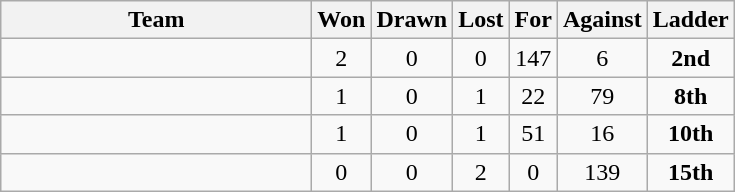<table class="wikitable">
<tr>
<th width="200" bgcolor="#efefef">Team</th>
<th width="20" bgcolor="#efefef">Won</th>
<th width="20" bgcolor="#efefef">Drawn</th>
<th width="20" bgcolor="#efefef">Lost</th>
<th width="20" bgcolor="#efefef">For</th>
<th width="20" bgcolor="#efefef">Against</th>
<th width="20" bgcolor="#efefef">Ladder</th>
</tr>
<tr align="center">
<td align="left"></td>
<td>2</td>
<td>0</td>
<td>0</td>
<td>147</td>
<td>6</td>
<td><strong>2nd</strong></td>
</tr>
<tr align="center">
<td align="left"></td>
<td>1</td>
<td>0</td>
<td>1</td>
<td>22</td>
<td>79</td>
<td><strong>8th</strong></td>
</tr>
<tr align="center">
<td align="left"></td>
<td>1</td>
<td>0</td>
<td>1</td>
<td>51</td>
<td>16</td>
<td><strong>10th</strong></td>
</tr>
<tr align="center">
<td align="left"></td>
<td>0</td>
<td>0</td>
<td>2</td>
<td>0</td>
<td>139</td>
<td><strong>15th</strong></td>
</tr>
</table>
